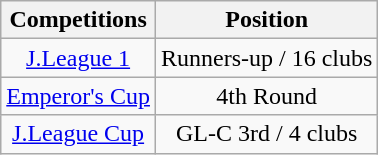<table class="wikitable" style="text-align:center;">
<tr>
<th>Competitions</th>
<th>Position</th>
</tr>
<tr>
<td><a href='#'>J.League 1</a></td>
<td>Runners-up / 16 clubs</td>
</tr>
<tr>
<td><a href='#'>Emperor's Cup</a></td>
<td>4th Round</td>
</tr>
<tr>
<td><a href='#'>J.League Cup</a></td>
<td>GL-C 3rd / 4 clubs</td>
</tr>
</table>
